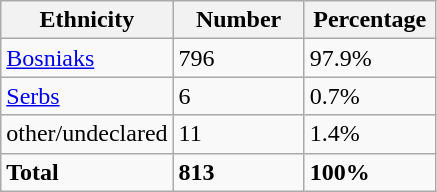<table class="wikitable">
<tr>
<th width="100px">Ethnicity</th>
<th width="80px">Number</th>
<th width="80px">Percentage</th>
</tr>
<tr>
<td><a href='#'>Bosniaks</a></td>
<td>796</td>
<td>97.9%</td>
</tr>
<tr>
<td><a href='#'>Serbs</a></td>
<td>6</td>
<td>0.7%</td>
</tr>
<tr>
<td>other/undeclared</td>
<td>11</td>
<td>1.4%</td>
</tr>
<tr>
<td><strong>Total</strong></td>
<td><strong>813</strong></td>
<td><strong>100%</strong></td>
</tr>
</table>
